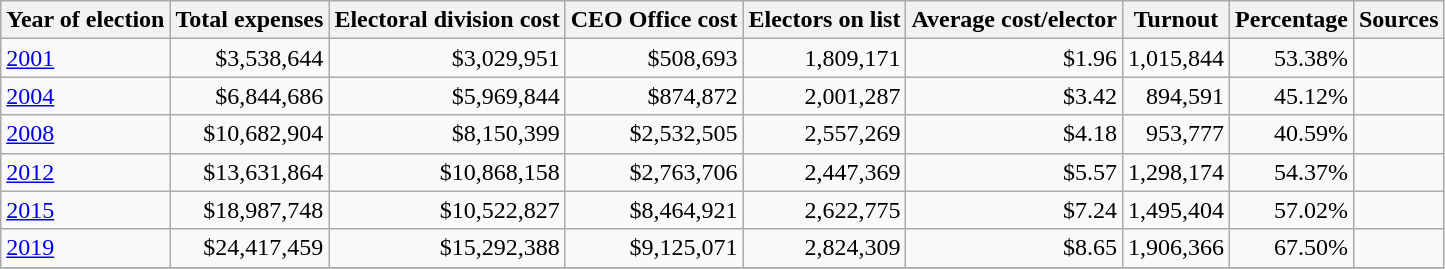<table class="wikitable">
<tr>
<th>Year of election</th>
<th>Total expenses</th>
<th>Electoral division cost</th>
<th>CEO Office cost</th>
<th>Electors on list</th>
<th>Average cost/elector</th>
<th>Turnout</th>
<th>Percentage</th>
<th>Sources</th>
</tr>
<tr>
<td><a href='#'>2001</a></td>
<td align=right>$3,538,644</td>
<td align=right>$3,029,951</td>
<td align=right>$508,693</td>
<td align=right>1,809,171</td>
<td align=right>$1.96</td>
<td align=right>1,015,844</td>
<td align=right>53.38%</td>
<td align=right></td>
</tr>
<tr>
<td><a href='#'>2004</a></td>
<td align=right>$6,844,686</td>
<td align=right>$5,969,844</td>
<td align=right>$874,872</td>
<td align=right>2,001,287</td>
<td align=right>$3.42</td>
<td align=right>894,591</td>
<td align=right>45.12%</td>
<td align=right></td>
</tr>
<tr>
<td><a href='#'>2008</a></td>
<td align=right>$10,682,904</td>
<td align=right>$8,150,399</td>
<td align=right>$2,532,505</td>
<td align=right>2,557,269</td>
<td align=right>$4.18</td>
<td align=right>953,777</td>
<td align=right>40.59%</td>
<td align=right></td>
</tr>
<tr>
<td><a href='#'>2012</a></td>
<td align=right>$13,631,864</td>
<td align=right>$10,868,158</td>
<td align=right>$2,763,706</td>
<td align=right>2,447,369</td>
<td align=right>$5.57</td>
<td align=right>1,298,174</td>
<td align=right>54.37%</td>
<td align=right></td>
</tr>
<tr>
<td><a href='#'>2015</a></td>
<td align=right>$18,987,748</td>
<td align=right>$10,522,827</td>
<td align=right>$8,464,921</td>
<td align=right>2,622,775</td>
<td align=right>$7.24</td>
<td align=right>1,495,404</td>
<td align=right>57.02%</td>
<td align=right></td>
</tr>
<tr>
<td><a href='#'>2019</a></td>
<td align=right>$24,417,459</td>
<td align=right>$15,292,388</td>
<td align=right>$9,125,071</td>
<td align=right>2,824,309</td>
<td align=right>$8.65</td>
<td align=right>1,906,366</td>
<td align=right>67.50%</td>
<td align=right></td>
</tr>
<tr>
</tr>
</table>
